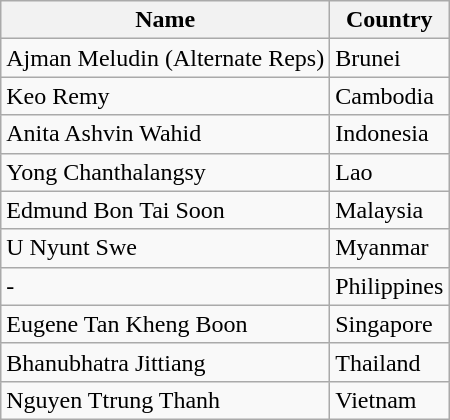<table class="wikitable">
<tr>
<th>Name</th>
<th>Country</th>
</tr>
<tr>
<td>Ajman Meludin (Alternate Reps)</td>
<td>Brunei</td>
</tr>
<tr>
<td>Keo Remy</td>
<td>Cambodia</td>
</tr>
<tr>
<td>Anita Ashvin Wahid</td>
<td>Indonesia</td>
</tr>
<tr>
<td>Yong Chanthalangsy</td>
<td>Lao</td>
</tr>
<tr>
<td>Edmund Bon Tai Soon</td>
<td>Malaysia</td>
</tr>
<tr>
<td>U Nyunt Swe</td>
<td>Myanmar</td>
</tr>
<tr>
<td>-</td>
<td>Philippines</td>
</tr>
<tr>
<td>Eugene Tan Kheng Boon</td>
<td>Singapore</td>
</tr>
<tr>
<td>Bhanubhatra Jittiang</td>
<td>Thailand</td>
</tr>
<tr>
<td>Nguyen Ttrung Thanh</td>
<td>Vietnam</td>
</tr>
</table>
